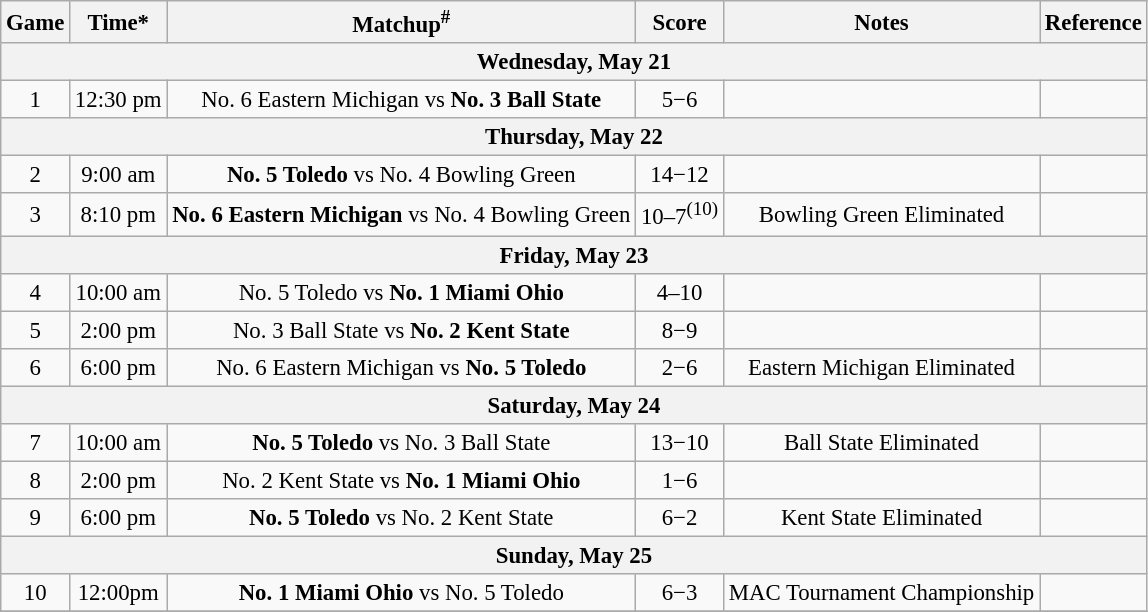<table class="wikitable" style="font-size: 95%">
<tr align="center">
<th>Game</th>
<th>Time*</th>
<th>Matchup<sup>#</sup></th>
<th>Score</th>
<th>Notes</th>
<th>Reference</th>
</tr>
<tr>
<th colspan=7>Wednesday, May 21</th>
</tr>
<tr>
<td style="text-align:center;">1</td>
<td style="text-align:center;">12:30 pm</td>
<td style="text-align:center;">No. 6 Eastern Michigan vs <strong>No. 3 Ball State</strong></td>
<td style="text-align:center;">5−6</td>
<td style="text-align:center;"></td>
<td style="text-align:center;"></td>
</tr>
<tr>
<th colspan=7>Thursday, May 22</th>
</tr>
<tr>
<td style="text-align:center;">2</td>
<td style="text-align:center;">9:00 am</td>
<td style="text-align:center;"><strong>No. 5 Toledo</strong> vs No. 4 Bowling Green</td>
<td style="text-align:center;">14−12</td>
<td style="text-align:center;"></td>
<td style="text-align:center;"></td>
</tr>
<tr>
<td style="text-align:center;">3</td>
<td style="text-align:center;">8:10 pm</td>
<td style="text-align:center;"><strong>No. 6 Eastern Michigan</strong> vs No. 4 Bowling Green</td>
<td style="text-align:center;">10–7<sup>(10)</sup></td>
<td style="text-align:center;">Bowling Green Eliminated</td>
<td style="text-align:center;"></td>
</tr>
<tr>
<th colspan=7>Friday, May 23</th>
</tr>
<tr>
<td style="text-align:center;">4</td>
<td style="text-align:center;">10:00 am</td>
<td style="text-align:center;">No. 5 Toledo vs <strong>No. 1 Miami Ohio</strong></td>
<td style="text-align:center;">4–10</td>
<td style="text-align:center;"></td>
<td style="text-align:center;"></td>
</tr>
<tr>
<td style="text-align:center;">5</td>
<td style="text-align:center;">2:00 pm</td>
<td style="text-align:center;">No. 3 Ball State vs <strong>No. 2 Kent State</strong></td>
<td style="text-align:center;">8−9</td>
<td style="text-align:center;"></td>
<td style="text-align:center;"></td>
</tr>
<tr>
<td style="text-align:center;">6</td>
<td style="text-align:center;">6:00 pm</td>
<td style="text-align:center;">No. 6 Eastern Michigan vs <strong>No. 5 Toledo</strong></td>
<td style="text-align:center;">2−6</td>
<td style="text-align:center;">Eastern Michigan Eliminated</td>
<td style="text-align:center;"></td>
</tr>
<tr>
<th colspan=7>Saturday, May 24</th>
</tr>
<tr>
<td style="text-align:center;">7</td>
<td style="text-align:center;">10:00 am</td>
<td style="text-align:center;"><strong>No. 5 Toledo</strong> vs No. 3 Ball State</td>
<td style="text-align:center;">13−10</td>
<td style="text-align:center;">Ball State Eliminated</td>
<td style="text-align:center;"></td>
</tr>
<tr>
<td style="text-align:center;">8</td>
<td style="text-align:center;">2:00 pm</td>
<td style="text-align:center;">No. 2 Kent State vs <strong>No. 1 Miami Ohio</strong></td>
<td style="text-align:center;">1−6</td>
<td style="text-align:center;"></td>
<td style="text-align:center;"></td>
</tr>
<tr>
<td style="text-align:center;">9</td>
<td style="text-align:center;">6:00 pm</td>
<td style="text-align:center;"><strong>No. 5 Toledo</strong> vs No. 2 Kent State</td>
<td style="text-align:center;">6−2</td>
<td style="text-align:center;">Kent State Eliminated</td>
<td style="text-align:center;"></td>
</tr>
<tr>
<th colspan=7>Sunday, May 25</th>
</tr>
<tr>
<td style="text-align:center;">10</td>
<td style="text-align:center;">12:00pm</td>
<td style="text-align:center;"><strong>No. 1 Miami Ohio</strong> vs No. 5 Toledo</td>
<td style="text-align:center;">6−3</td>
<td style="text-align:center;">MAC Tournament Championship</td>
<td style="text-align:center;"></td>
</tr>
<tr>
</tr>
</table>
